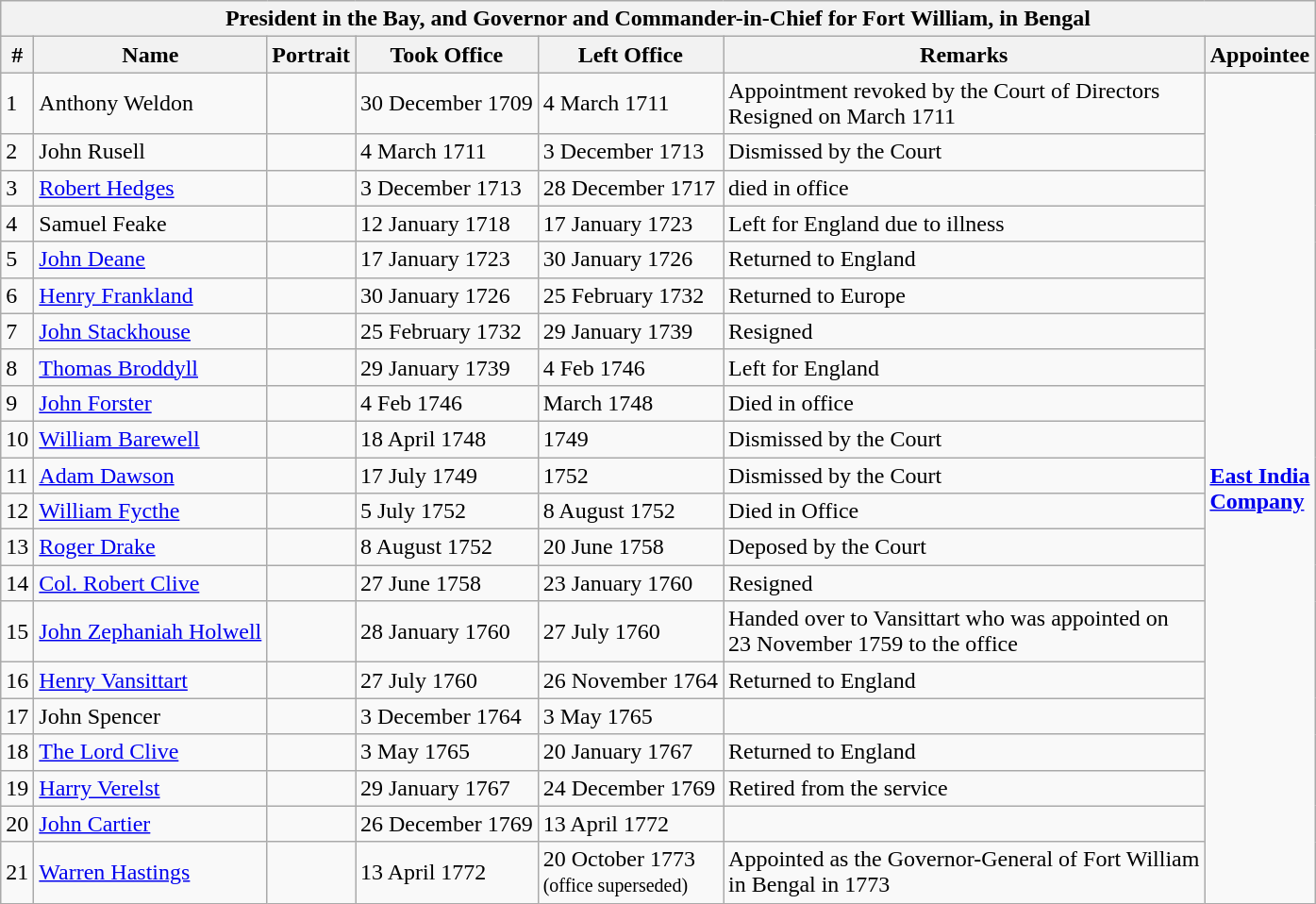<table class="wikitable sortable">
<tr>
<th colspan="7">President in the Bay, and Governor and Commander-in-Chief for Fort William, in Bengal</th>
</tr>
<tr>
<th>#</th>
<th>Name</th>
<th>Portrait</th>
<th>Took Office</th>
<th>Left Office</th>
<th>Remarks</th>
<th>Appointee</th>
</tr>
<tr>
<td>1</td>
<td>Anthony Weldon</td>
<td></td>
<td>30 December 1709</td>
<td>4 March 1711</td>
<td>Appointment revoked by the Court of Directors<br>Resigned on March 1711</td>
<td rowspan="21"><strong><a href='#'>East India<br>Company</a></strong><br></td>
</tr>
<tr>
<td>2</td>
<td>John Rusell</td>
<td></td>
<td>4 March 1711</td>
<td>3 December 1713</td>
<td>Dismissed by the Court</td>
</tr>
<tr>
<td>3</td>
<td><a href='#'>Robert Hedges</a></td>
<td></td>
<td>3 December 1713</td>
<td>28 December 1717</td>
<td>died in office</td>
</tr>
<tr>
<td>4</td>
<td>Samuel Feake</td>
<td></td>
<td>12 January 1718</td>
<td>17 January 1723</td>
<td>Left for England due to illness</td>
</tr>
<tr>
<td>5</td>
<td><a href='#'>John Deane</a></td>
<td></td>
<td>17 January 1723</td>
<td>30 January 1726</td>
<td>Returned to England</td>
</tr>
<tr>
<td>6</td>
<td><a href='#'>Henry Frankland</a></td>
<td></td>
<td>30 January 1726</td>
<td>25 February 1732</td>
<td>Returned to Europe</td>
</tr>
<tr>
<td>7</td>
<td><a href='#'>John Stackhouse</a></td>
<td></td>
<td>25 February 1732</td>
<td>29 January 1739</td>
<td>Resigned</td>
</tr>
<tr>
<td>8</td>
<td><a href='#'>Thomas Broddyll</a></td>
<td></td>
<td>29 January 1739</td>
<td>4 Feb 1746</td>
<td>Left for England</td>
</tr>
<tr>
<td>9</td>
<td><a href='#'>John Forster</a></td>
<td></td>
<td>4 Feb 1746</td>
<td>March 1748</td>
<td>Died in office</td>
</tr>
<tr>
<td>10</td>
<td><a href='#'>William Barewell</a></td>
<td></td>
<td>18 April 1748</td>
<td>1749</td>
<td>Dismissed by the Court</td>
</tr>
<tr>
<td>11</td>
<td><a href='#'>Adam Dawson</a></td>
<td></td>
<td>17 July 1749</td>
<td>1752</td>
<td>Dismissed by the Court</td>
</tr>
<tr>
<td>12</td>
<td><a href='#'>William Fycthe</a></td>
<td></td>
<td>5 July 1752</td>
<td>8 August 1752</td>
<td>Died in Office</td>
</tr>
<tr>
<td>13</td>
<td><a href='#'>Roger Drake</a></td>
<td></td>
<td>8 August 1752</td>
<td>20 June 1758</td>
<td>Deposed by the Court</td>
</tr>
<tr>
<td>14</td>
<td><a href='#'>Col. Robert Clive</a></td>
<td></td>
<td>27 June 1758</td>
<td>23 January 1760</td>
<td>Resigned</td>
</tr>
<tr>
<td>15</td>
<td><a href='#'>John Zephaniah Holwell</a></td>
<td></td>
<td>28 January 1760</td>
<td>27 July 1760</td>
<td>Handed over to Vansittart who was appointed on<br>23 November 1759 to the office</td>
</tr>
<tr>
<td>16</td>
<td><a href='#'>Henry Vansittart</a></td>
<td></td>
<td>27 July 1760</td>
<td>26 November 1764</td>
<td>Returned to England</td>
</tr>
<tr>
<td>17</td>
<td>John Spencer</td>
<td></td>
<td>3 December 1764</td>
<td>3 May 1765</td>
<td></td>
</tr>
<tr>
<td>18</td>
<td><a href='#'>The Lord Clive</a></td>
<td></td>
<td>3 May 1765</td>
<td>20 January 1767</td>
<td>Returned to England</td>
</tr>
<tr>
<td>19</td>
<td><a href='#'>Harry Verelst</a></td>
<td></td>
<td>29 January 1767</td>
<td>24 December 1769</td>
<td>Retired from the service</td>
</tr>
<tr>
<td>20</td>
<td><a href='#'>John Cartier</a></td>
<td></td>
<td>26 December 1769</td>
<td>13 April 1772</td>
<td></td>
</tr>
<tr>
<td>21</td>
<td><a href='#'>Warren Hastings</a></td>
<td></td>
<td>13 April 1772</td>
<td>20 October 1773<br><small>(office superseded)</small></td>
<td>Appointed as the Governor-General of Fort William<br>in Bengal in 1773</td>
</tr>
</table>
